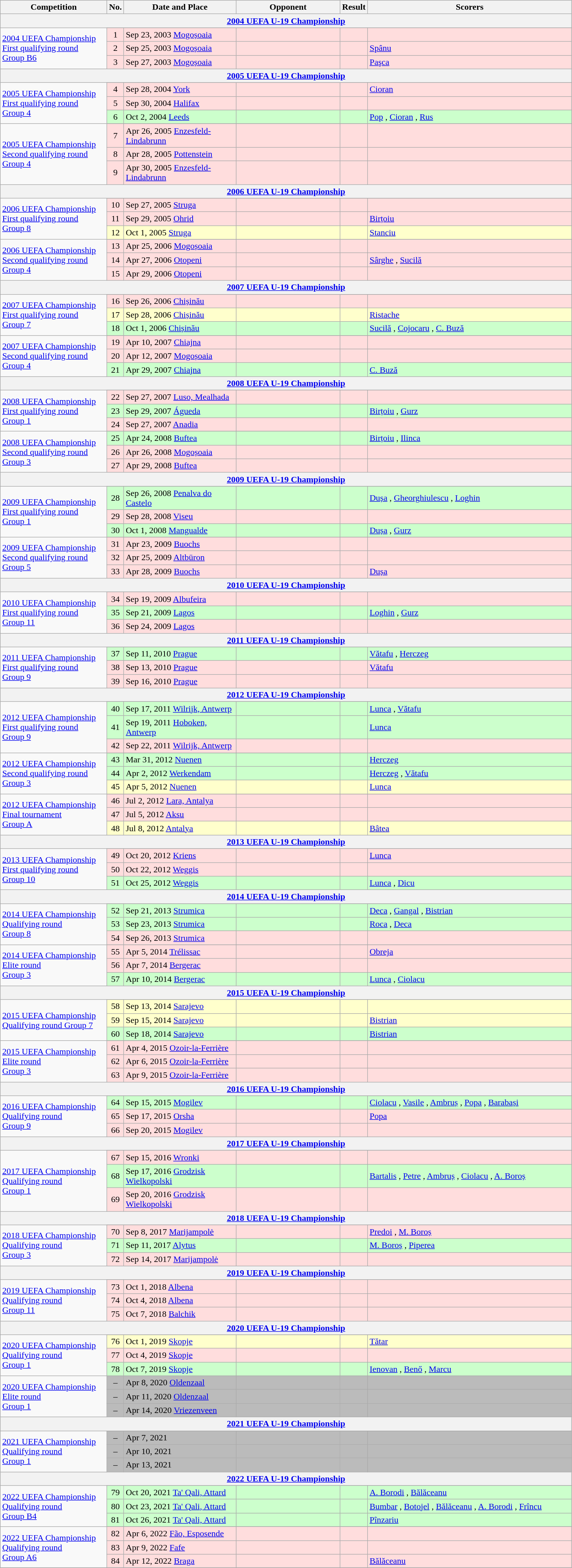<table class="wikitable">
<tr>
<th width=190>Competition</th>
<th width=5>No.</th>
<th width=200>Date and Place</th>
<th width=185>Opponent</th>
<th width=40>Result</th>
<th width=370>Scorers</th>
</tr>
<tr>
<th colspan=6 align=center><a href='#'>2004 UEFA U-19 Championship</a></th>
</tr>
<tr>
<td rowspan=4><a href='#'>2004 UEFA Championship <br> First qualifying round <br> Group B6</a> </td>
</tr>
<tr style="background:#fdd;">
<td style="text-align: center;">1</td>
<td>Sep 23, 2003  <a href='#'>Mogoșoaia</a></td>
<td></td>
<td style="text-align: center;"></td>
<td></td>
</tr>
<tr style="background:#fdd;">
<td style="text-align: center;">2</td>
<td>Sep 25, 2003  <a href='#'>Mogoșoaia</a></td>
<td></td>
<td style="text-align: center;"></td>
<td><a href='#'>Spânu</a> </td>
</tr>
<tr style="background:#fdd;">
<td style="text-align: center;">3</td>
<td>Sep 27, 2003  <a href='#'>Mogoșoaia</a></td>
<td></td>
<td style="text-align: center;"></td>
<td><a href='#'>Paşca</a> </td>
</tr>
<tr>
<th colspan=6 align=center><a href='#'>2005 UEFA U-19 Championship</a></th>
</tr>
<tr>
<td rowspan=4><a href='#'>2005 UEFA Championship <br> First qualifying round <br> Group 4</a> </td>
</tr>
<tr style="background:#fdd;">
<td style="text-align: center;">4</td>
<td>Sep 28, 2004  <a href='#'>York</a></td>
<td></td>
<td style="text-align: center;"></td>
<td><a href='#'>Cioran</a> </td>
</tr>
<tr style="background:#fdd;">
<td style="text-align: center;">5</td>
<td>Sep 30, 2004  <a href='#'>Halifax</a></td>
<td></td>
<td style="text-align: center;"></td>
<td></td>
</tr>
<tr style="background:#cfc;">
<td style="text-align: center;">6</td>
<td>Oct 2, 2004  <a href='#'>Leeds</a></td>
<td></td>
<td style="text-align: center;"></td>
<td><a href='#'>Pop</a> , <a href='#'>Cioran</a> , <a href='#'>Rus</a> </td>
</tr>
<tr>
<td rowspan=4><a href='#'>2005 UEFA Championship <br> Second qualifying round <br> Group 4</a> </td>
</tr>
<tr style="background:#fdd;">
<td style="text-align: center;">7</td>
<td>Apr 26, 2005  <a href='#'>Enzesfeld-Lindabrunn</a></td>
<td></td>
<td style="text-align: center;"></td>
<td></td>
</tr>
<tr style="background:#fdd;">
<td style="text-align: center;">8</td>
<td>Apr 28, 2005  <a href='#'>Pottenstein</a></td>
<td></td>
<td style="text-align: center;"></td>
<td></td>
</tr>
<tr style="background:#fdd;">
<td style="text-align: center;">9</td>
<td>Apr 30, 2005  <a href='#'>Enzesfeld-Lindabrunn</a></td>
<td></td>
<td style="text-align: center;"></td>
<td></td>
</tr>
<tr>
<th colspan=6 align=center><a href='#'>2006 UEFA U-19 Championship</a></th>
</tr>
<tr>
<td rowspan=4><a href='#'>2006 UEFA Championship <br> First qualifying round <br> Group 8</a> </td>
</tr>
<tr style="background:#fdd;">
<td style="text-align: center;">10</td>
<td>Sep 27, 2005  <a href='#'>Struga</a></td>
<td></td>
<td style="text-align: center;"></td>
<td></td>
</tr>
<tr style="background:#fdd;">
<td style="text-align: center;">11</td>
<td>Sep 29, 2005 <a href='#'>Ohrid</a></td>
<td></td>
<td style="text-align: center;"></td>
<td><a href='#'>Birțoiu</a> </td>
</tr>
<tr style="background:#ffc;">
<td style="text-align: center;">12</td>
<td>Oct 1, 2005  <a href='#'>Struga</a></td>
<td></td>
<td style="text-align: center;"></td>
<td><a href='#'>Stanciu</a> </td>
</tr>
<tr>
<td rowspan=4><a href='#'>2006 UEFA Championship <br> Second qualifying round <br> Group 4</a> </td>
</tr>
<tr style="background:#fdd;">
<td style="text-align: center;">13</td>
<td>Apr 25, 2006  <a href='#'>Mogoșoaia</a></td>
<td></td>
<td style="text-align: center;"></td>
<td></td>
</tr>
<tr style="background:#fdd;">
<td style="text-align: center;">14</td>
<td>Apr 27, 2006  <a href='#'>Otopeni</a></td>
<td></td>
<td style="text-align: center;"></td>
<td><a href='#'>Sârghe</a> , <a href='#'>Sucilă</a> </td>
</tr>
<tr style="background:#fdd;">
<td style="text-align: center;">15</td>
<td>Apr 29, 2006  <a href='#'>Otopeni</a></td>
<td></td>
<td style="text-align: center;"></td>
<td></td>
</tr>
<tr>
<th colspan=6 align=center><a href='#'>2007 UEFA U-19 Championship</a></th>
</tr>
<tr>
<td rowspan=4><a href='#'>2007 UEFA Championship <br> First qualifying round <br> Group 7</a> </td>
</tr>
<tr style="background:#fdd;">
<td style="text-align: center;">16</td>
<td>Sep 26, 2006  <a href='#'>Chișinău</a></td>
<td></td>
<td style="text-align: center;"></td>
<td></td>
</tr>
<tr style="background:#ffc;">
<td style="text-align: center;">17</td>
<td>Sep 28, 2006  <a href='#'>Chișinău</a></td>
<td></td>
<td style="text-align: center;"></td>
<td><a href='#'>Ristache</a> </td>
</tr>
<tr style="background:#cfc;">
<td style="text-align: center;">18</td>
<td>Oct 1, 2006  <a href='#'>Chișinău</a></td>
<td></td>
<td style="text-align: center;"></td>
<td><a href='#'>Sucilă</a> , <a href='#'>Cojocaru</a> , <a href='#'>C. Buză</a> </td>
</tr>
<tr>
<td rowspan=4><a href='#'>2007 UEFA Championship <br> Second qualifying round <br> Group 4</a> </td>
</tr>
<tr style="background:#fdd;">
<td style="text-align: center;">19</td>
<td>Apr 10, 2007  <a href='#'>Chiajna</a></td>
<td></td>
<td style="text-align: center;"></td>
<td></td>
</tr>
<tr style="background:#fdd;">
<td style="text-align: center;">20</td>
<td>Apr 12, 2007  <a href='#'>Mogoșoaia</a></td>
<td></td>
<td style="text-align: center;"></td>
<td></td>
</tr>
<tr style="background:#cfc;">
<td style="text-align: center;">21</td>
<td>Apr 29, 2007  <a href='#'>Chiajna</a></td>
<td></td>
<td style="text-align: center;"></td>
<td><a href='#'>C. Buză</a> </td>
</tr>
<tr>
<th colspan=6 align=center><a href='#'>2008 UEFA U-19 Championship</a></th>
</tr>
<tr>
<td rowspan=4><a href='#'>2008 UEFA Championship <br> First qualifying round <br> Group 1</a> </td>
</tr>
<tr style="background:#fdd;">
<td style="text-align: center;">22</td>
<td>Sep 27, 2007  <a href='#'>Luso, Mealhada</a></td>
<td></td>
<td style="text-align: center;"></td>
<td></td>
</tr>
<tr style="background:#cfc;">
<td style="text-align: center;">23</td>
<td>Sep 29, 2007  <a href='#'>Águeda</a></td>
<td></td>
<td style="text-align: center;"></td>
<td><a href='#'>Birțoiu</a> , <a href='#'>Gurz</a> </td>
</tr>
<tr style="background:#fdd;">
<td style="text-align: center;">24</td>
<td>Sep 27, 2007  <a href='#'>Anadia</a></td>
<td></td>
<td style="text-align: center;"></td>
<td></td>
</tr>
<tr>
<td rowspan=4><a href='#'>2008 UEFA Championship <br> Second qualifying round <br> Group 3</a> </td>
</tr>
<tr style="background:#cfc;">
<td style="text-align: center;">25</td>
<td>Apr 24, 2008  <a href='#'>Buftea</a></td>
<td></td>
<td style="text-align: center;"></td>
<td><a href='#'>Birțoiu</a> , <a href='#'>Ilinca</a> </td>
</tr>
<tr style="background:#fdd;">
<td style="text-align: center;">26</td>
<td>Apr 26, 2008  <a href='#'>Mogoșoaia</a></td>
<td></td>
<td style="text-align: center;"></td>
<td></td>
</tr>
<tr style="background:#fdd;">
<td style="text-align: center;">27</td>
<td>Apr 29, 2008  <a href='#'>Buftea</a></td>
<td></td>
<td style="text-align: center;"></td>
<td></td>
</tr>
<tr>
<th colspan=6 align=center><a href='#'>2009 UEFA U-19 Championship</a></th>
</tr>
<tr>
<td rowspan=4><a href='#'>2009 UEFA Championship <br> First qualifying round <br> Group 1</a> </td>
</tr>
<tr style="background:#cfc;">
<td style="text-align: center;">28</td>
<td>Sep 26, 2008  <a href='#'>Penalva do Castelo</a></td>
<td></td>
<td style="text-align: center;"></td>
<td><a href='#'>Dușa</a> , <a href='#'>Gheorghiulescu</a> , <a href='#'>Loghin</a> </td>
</tr>
<tr style="background:#fdd;">
<td style="text-align: center;">29</td>
<td>Sep 28, 2008  <a href='#'>Viseu</a></td>
<td></td>
<td style="text-align: center;"></td>
<td></td>
</tr>
<tr style="background:#cfc;">
<td style="text-align: center;">30</td>
<td>Oct 1, 2008  <a href='#'>Mangualde</a></td>
<td></td>
<td style="text-align: center;"></td>
<td><a href='#'>Dușa</a> , <a href='#'>Gurz</a> </td>
</tr>
<tr>
<td rowspan=4><a href='#'>2009 UEFA Championship <br> Second qualifying round <br> Group 5</a> </td>
</tr>
<tr style="background:#fdd;">
<td style="text-align: center;">31</td>
<td>Apr 23, 2009  <a href='#'>Buochs</a></td>
<td></td>
<td style="text-align: center;"></td>
<td></td>
</tr>
<tr style="background:#fdd;">
<td style="text-align: center;">32</td>
<td>Apr 25, 2009  <a href='#'>Altbüron</a></td>
<td></td>
<td style="text-align: center;"></td>
<td></td>
</tr>
<tr style="background:#fdd;">
<td style="text-align: center;">33</td>
<td>Apr 28, 2009  <a href='#'>Buochs</a></td>
<td></td>
<td style="text-align: center;"></td>
<td><a href='#'>Dușa</a> </td>
</tr>
<tr>
<th colspan=6 align=center><a href='#'>2010 UEFA U-19 Championship</a></th>
</tr>
<tr>
<td rowspan=4><a href='#'>2010 UEFA Championship <br> First qualifying round <br> Group 11</a> </td>
</tr>
<tr style="background:#fdd;">
<td style="text-align: center;">34</td>
<td>Sep 19, 2009  <a href='#'>Albufeira</a></td>
<td></td>
<td style="text-align: center;"></td>
<td></td>
</tr>
<tr style="background:#cfc;">
<td style="text-align: center;">35</td>
<td>Sep 21, 2009  <a href='#'>Lagos</a></td>
<td></td>
<td style="text-align: center;"></td>
<td><a href='#'>Loghin</a> , <a href='#'>Gurz</a> </td>
</tr>
<tr style="background:#fdd;">
<td style="text-align: center;">36</td>
<td>Sep 24, 2009  <a href='#'>Lagos</a></td>
<td></td>
<td style="text-align: center;"></td>
<td></td>
</tr>
<tr>
<th colspan=6 align=center><a href='#'>2011 UEFA U-19 Championship</a></th>
</tr>
<tr>
<td rowspan=4><a href='#'>2011 UEFA Championship <br> First qualifying round <br> Group 9</a> </td>
</tr>
<tr style="background:#cfc;">
<td style="text-align: center;">37</td>
<td>Sep 11, 2010  <a href='#'>Prague</a></td>
<td></td>
<td style="text-align: center;"></td>
<td><a href='#'>Vătafu</a> , <a href='#'>Herczeg</a> </td>
</tr>
<tr style="background:#fdd;">
<td style="text-align: center;">38</td>
<td>Sep 13, 2010  <a href='#'>Prague</a></td>
<td></td>
<td style="text-align: center;"></td>
<td><a href='#'>Vătafu</a> </td>
</tr>
<tr style="background:#fdd;">
<td style="text-align: center;">39</td>
<td>Sep 16, 2010  <a href='#'>Prague</a></td>
<td></td>
<td style="text-align: center;"></td>
<td></td>
</tr>
<tr>
<th colspan=6 align=center><a href='#'>2012 UEFA U-19 Championship</a></th>
</tr>
<tr>
<td rowspan=4><a href='#'>2012 UEFA Championship <br> First qualifying round <br> Group 9</a> </td>
</tr>
<tr style="background:#cfc;">
<td style="text-align: center;">40</td>
<td>Sep 17, 2011  <a href='#'>Wilrijk, Antwerp</a></td>
<td></td>
<td style="text-align: center;"></td>
<td><a href='#'>Lunca</a> , <a href='#'>Vătafu</a> </td>
</tr>
<tr style="background:#cfc;">
<td style="text-align: center;">41</td>
<td>Sep 19, 2011  <a href='#'>Hoboken, Antwerp</a></td>
<td></td>
<td style="text-align: center;"></td>
<td><a href='#'>Lunca</a> </td>
</tr>
<tr style="background:#fdd;">
<td style="text-align: center;">42</td>
<td>Sep 22, 2011  <a href='#'>Wilrijk, Antwerp</a></td>
<td></td>
<td style="text-align: center;"></td>
<td></td>
</tr>
<tr>
<td rowspan=4><a href='#'>2012 UEFA Championship <br> Second qualifying round <br> Group 3</a> </td>
</tr>
<tr style="background:#cfc;">
<td style="text-align: center;">43</td>
<td>Mar 31, 2012  <a href='#'>Nuenen</a></td>
<td></td>
<td style="text-align: center;"></td>
<td><a href='#'>Herczeg</a> </td>
</tr>
<tr style="background:#cfc;">
<td style="text-align: center;">44</td>
<td>Apr 2, 2012  <a href='#'>Werkendam</a></td>
<td></td>
<td style="text-align: center;"></td>
<td><a href='#'>Herczeg</a> , <a href='#'>Vătafu</a> </td>
</tr>
<tr style="background:#ffc;">
<td style="text-align: center;">45</td>
<td>Apr 5, 2012  <a href='#'>Nuenen</a></td>
<td></td>
<td style="text-align: center;"></td>
<td><a href='#'>Lunca</a> </td>
</tr>
<tr>
<td rowspan=4><a href='#'>2012 UEFA Championship <br> Final tournament <br> Group A</a> </td>
</tr>
<tr style="background:#fdd;">
<td style="text-align: center;">46</td>
<td>Jul 2, 2012 <a href='#'>Lara, Antalya</a></td>
<td></td>
<td style="text-align: center;"></td>
<td></td>
</tr>
<tr style="background:#fdd;">
<td style="text-align: center;">47</td>
<td>Jul 5, 2012 <a href='#'>Aksu</a></td>
<td></td>
<td style="text-align: center;"></td>
<td></td>
</tr>
<tr style="background:#ffc;">
<td style="text-align: center;">48</td>
<td>Jul 8, 2012 <a href='#'>Antalya</a></td>
<td></td>
<td style="text-align: center;"></td>
<td><a href='#'>Bâtea</a> </td>
</tr>
<tr>
<th colspan=6 align=center><a href='#'>2013 UEFA U-19 Championship</a></th>
</tr>
<tr>
<td rowspan=4><a href='#'>2013 UEFA Championship <br> First qualifying round <br> Group 10</a> </td>
</tr>
<tr style="background:#fdd;">
<td style="text-align: center;">49</td>
<td>Oct 20, 2012  <a href='#'>Kriens</a></td>
<td></td>
<td style="text-align: center;"></td>
<td><a href='#'>Lunca</a> </td>
</tr>
<tr style="background:#fdd;">
<td style="text-align: center;">50</td>
<td>Oct 22, 2012  <a href='#'>Weggis</a></td>
<td></td>
<td style="text-align: center;"></td>
<td></td>
</tr>
<tr style="background:#cfc;">
<td style="text-align: center;">51</td>
<td>Oct 25, 2012  <a href='#'>Weggis</a></td>
<td></td>
<td style="text-align: center;"></td>
<td><a href='#'>Lunca</a> , <a href='#'>Dicu</a> </td>
</tr>
<tr>
<th colspan=6 align=center><a href='#'>2014 UEFA U-19 Championship</a></th>
</tr>
<tr>
<td rowspan=4><a href='#'>2014 UEFA Championship <br> Qualifying round <br> Group 8</a> </td>
</tr>
<tr style="background:#cfc;">
<td style="text-align: center;">52</td>
<td>Sep 21, 2013  <a href='#'>Strumica</a></td>
<td></td>
<td style="text-align: center;"></td>
<td><a href='#'>Deca</a> , <a href='#'>Gangal</a> , <a href='#'>Bistrian</a> </td>
</tr>
<tr style="background:#cfc;">
<td style="text-align: center;">53</td>
<td>Sep 23, 2013  <a href='#'>Strumica</a></td>
<td></td>
<td style="text-align: center;"></td>
<td><a href='#'>Roca</a> , <a href='#'>Deca</a> </td>
</tr>
<tr style="background:#fdd;">
<td style="text-align: center;">54</td>
<td>Sep 26, 2013  <a href='#'>Strumica</a></td>
<td></td>
<td style="text-align: center;"></td>
<td></td>
</tr>
<tr>
<td rowspan=4><a href='#'>2014 UEFA Championship <br> Elite round <br> Group 3</a> </td>
</tr>
<tr style="background:#fdd;">
<td style="text-align: center;">55</td>
<td>Apr 5, 2014  <a href='#'>Trélissac</a></td>
<td></td>
<td style="text-align: center;"></td>
<td><a href='#'>Obreja</a> </td>
</tr>
<tr style="background:#fdd;">
<td style="text-align: center;">56</td>
<td>Apr 7, 2014  <a href='#'>Bergerac</a></td>
<td></td>
<td style="text-align: center;"></td>
<td></td>
</tr>
<tr style="background:#cfc;">
<td style="text-align: center;">57</td>
<td>Apr 10, 2014  <a href='#'>Bergerac</a></td>
<td></td>
<td style="text-align: center;"></td>
<td><a href='#'>Lunca</a> , <a href='#'>Ciolacu</a> </td>
</tr>
<tr>
<th colspan=6 align=center><a href='#'>2015 UEFA U-19 Championship</a></th>
</tr>
<tr>
<td rowspan=4><a href='#'>2015 UEFA Championship <br> Qualifying round Group 7</a> <br> </td>
</tr>
<tr style="background:#ffc;">
<td style="text-align: center;">58</td>
<td>Sep 13, 2014  <a href='#'>Sarajevo</a></td>
<td></td>
<td style="text-align: center;"></td>
<td></td>
</tr>
<tr style="background:#ffc;">
<td style="text-align: center;">59</td>
<td>Sep 15, 2014  <a href='#'>Sarajevo</a></td>
<td></td>
<td style="text-align: center;"></td>
<td><a href='#'>Bistrian</a> </td>
</tr>
<tr style="background:#cfc;">
<td style="text-align: center;">60</td>
<td>Sep 18, 2014  <a href='#'>Sarajevo</a></td>
<td></td>
<td style="text-align: center;"></td>
<td><a href='#'>Bistrian</a> </td>
</tr>
<tr>
<td rowspan=4><a href='#'>2015 UEFA Championship <br> Elite round <br> Group 3</a> </td>
</tr>
<tr style="background:#fdd;">
<td style="text-align: center;">61</td>
<td>Apr 4, 2015  <a href='#'>Ozoir-la-Ferrière</a></td>
<td></td>
<td style="text-align: center;"></td>
<td></td>
</tr>
<tr style="background:#fdd;">
<td style="text-align: center;">62</td>
<td>Apr 6, 2015  <a href='#'>Ozoir-la-Ferrière</a></td>
<td></td>
<td style="text-align: center;"></td>
<td></td>
</tr>
<tr style="background:#fdd;">
<td style="text-align: center;">63</td>
<td>Apr 9, 2015  <a href='#'>Ozoir-la-Ferrière</a></td>
<td></td>
<td style="text-align: center;"></td>
<td></td>
</tr>
<tr>
<th colspan=6 align=center><a href='#'>2016 UEFA U-19 Championship</a></th>
</tr>
<tr>
<td rowspan=4><a href='#'>2016 UEFA Championship <br> Qualifying round <br> Group 9</a> </td>
</tr>
<tr style="background:#cfc;">
<td style="text-align: center;">64</td>
<td>Sep 15, 2015  <a href='#'>Mogilev</a></td>
<td></td>
<td style="text-align: center;"></td>
<td><a href='#'>Ciolacu</a> , <a href='#'>Vasile</a> , <a href='#'>Ambruș</a> , <a href='#'>Popa</a> , <a href='#'>Barabași</a> </td>
</tr>
<tr style="background:#fdd;">
<td style="text-align: center;">65</td>
<td>Sep 17, 2015  <a href='#'>Orsha</a></td>
<td></td>
<td style="text-align: center;"></td>
<td><a href='#'>Popa</a> </td>
</tr>
<tr style="background:#fdd;">
<td style="text-align: center;">66</td>
<td>Sep 20, 2015  <a href='#'>Mogilev</a></td>
<td></td>
<td style="text-align: center;"></td>
<td></td>
</tr>
<tr>
<th colspan=6 align=center><a href='#'>2017 UEFA U-19 Championship</a></th>
</tr>
<tr>
<td rowspan=4><a href='#'>2017 UEFA Championship <br> Qualifying round <br> Group 1</a> </td>
</tr>
<tr style="background:#fdd;">
<td style="text-align: center;">67</td>
<td>Sep 15, 2016  <a href='#'>Wronki</a></td>
<td></td>
<td style="text-align: center;"></td>
<td></td>
</tr>
<tr style="background:#cfc;">
<td style="text-align: center;">68</td>
<td>Sep 17, 2016  <a href='#'>Grodzisk Wielkopolski</a></td>
<td></td>
<td style="text-align: center;"></td>
<td><a href='#'>Bartalis</a> , <a href='#'>Petre</a> , <a href='#'>Ambruș</a> , <a href='#'>Ciolacu</a> , <a href='#'>A. Boroș</a> </td>
</tr>
<tr style="background:#fdd;">
<td style="text-align: center;">69</td>
<td>Sep 20, 2016  <a href='#'>Grodzisk Wielkopolski</a></td>
<td></td>
<td style="text-align: center;"></td>
<td></td>
</tr>
<tr>
<th colspan=6 align=center><a href='#'>2018 UEFA U-19 Championship</a></th>
</tr>
<tr>
<td rowspan=4><a href='#'>2018 UEFA Championship <br> Qualifying round <br> Group 3</a> </td>
</tr>
<tr style="background:#fdd;">
<td style="text-align: center;">70</td>
<td>Sep 8, 2017  <a href='#'>Marijampolė</a></td>
<td></td>
<td style="text-align: center;"></td>
<td><a href='#'>Predoi</a> , <a href='#'>M. Boroș</a> </td>
</tr>
<tr style="background:#cfc;">
<td style="text-align: center;">71</td>
<td>Sep 11, 2017  <a href='#'>Alytus</a></td>
<td></td>
<td style="text-align: center;"></td>
<td><a href='#'>M. Boroș</a> , <a href='#'>Piperea</a> </td>
</tr>
<tr style="background:#fdd;">
<td style="text-align: center;">72</td>
<td>Sep 14, 2017  <a href='#'>Marijampolė</a></td>
<td></td>
<td style="text-align: center;"></td>
<td></td>
</tr>
<tr>
<th colspan=6 align=center><a href='#'>2019 UEFA U-19 Championship</a></th>
</tr>
<tr>
<td rowspan=4><a href='#'>2019 UEFA Championship <br> Qualifying round <br> Group 11</a> </td>
</tr>
<tr style="background:#fdd;">
<td style="text-align: center;">73</td>
<td>Oct 1, 2018 <a href='#'>Albena</a></td>
<td></td>
<td style="text-align: center;"></td>
<td></td>
</tr>
<tr style="background:#fdd;">
<td style="text-align: center;">74</td>
<td>Oct 4, 2018 <a href='#'>Albena</a></td>
<td></td>
<td style="text-align: center;"></td>
<td></td>
</tr>
<tr style="background:#fdd;">
<td style="text-align: center;">75</td>
<td>Oct 7, 2018  <a href='#'>Balchik</a></td>
<td></td>
<td style="text-align: center;"></td>
<td></td>
</tr>
<tr>
<th colspan=6 align=center><a href='#'>2020 UEFA U-19 Championship</a></th>
</tr>
<tr>
<td rowspan=4><a href='#'>2020 UEFA Championship <br> Qualifying round <br> Group 1</a> </td>
</tr>
<tr style="background:#ffc;">
<td style="text-align: center;">76</td>
<td>Oct 1, 2019  <a href='#'>Skopje</a></td>
<td></td>
<td style="text-align: center;"></td>
<td><a href='#'>Tătar</a> </td>
</tr>
<tr style="background:#fdd;">
<td style="text-align: center;">77</td>
<td>Oct 4, 2019  <a href='#'>Skopje</a></td>
<td></td>
<td style="text-align: center;"></td>
<td></td>
</tr>
<tr style="background:#cfc;">
<td style="text-align: center;">78</td>
<td>Oct 7, 2019  <a href='#'>Skopje</a></td>
<td></td>
<td style="text-align: center;"></td>
<td><a href='#'>Ienovan</a> , <a href='#'>Benő</a> , <a href='#'>Marcu</a> </td>
</tr>
<tr>
<td rowspan=4><a href='#'>2020 UEFA Championship <br> Elite round <br> Group 1</a> </td>
</tr>
<tr style="background:#bbbbbb;">
<td style="text-align: center;">–</td>
<td>Apr 8, 2020  <a href='#'>Oldenzaal</a></td>
<td></td>
<td style="text-align: center;"></td>
<td></td>
</tr>
<tr style="background:#bbbbbb;">
<td style="text-align: center;">–</td>
<td>Apr 11, 2020  <a href='#'>Oldenzaal</a></td>
<td></td>
<td style="text-align: center;"></td>
<td></td>
</tr>
<tr style="background:#bbbbbb;">
<td style="text-align: center;">–</td>
<td>Apr 14, 2020  <a href='#'>Vriezenveen</a></td>
<td></td>
<td style="text-align: center;"></td>
<td></td>
</tr>
<tr>
<th colspan=6 align=center><a href='#'>2021 UEFA U-19 Championship</a></th>
</tr>
<tr>
<td rowspan=4><a href='#'>2021 UEFA Championship <br> Qualifying round <br> Group 1</a> </td>
</tr>
<tr style="background:#bbbbbb;">
<td style="text-align: center;">–</td>
<td>Apr 7, 2021</td>
<td></td>
<td style="text-align: center;"></td>
<td></td>
</tr>
<tr style="background:#bbbbbb;">
<td style="text-align: center;">–</td>
<td>Apr 10, 2021</td>
<td></td>
<td style="text-align: center;"></td>
<td></td>
</tr>
<tr style="background:#bbbbbb;">
<td style="text-align: center;">–</td>
<td>Apr 13, 2021</td>
<td></td>
<td style="text-align: center;"></td>
<td></td>
</tr>
<tr>
<th colspan=6 align=center><a href='#'>2022 UEFA U-19 Championship</a></th>
</tr>
<tr>
<td rowspan=4><a href='#'>2022 UEFA Championship <br> Qualifying round <br> Group B4</a> </td>
</tr>
<tr style="background:#cfc;">
<td style="text-align: center;">79</td>
<td>Oct 20, 2021  <a href='#'>Ta' Qali, Attard</a></td>
<td></td>
<td style="text-align: center;"></td>
<td><a href='#'>A. Borodi</a> , <a href='#'>Bălăceanu</a> </td>
</tr>
<tr style="background:#cfc;">
<td style="text-align: center;">80</td>
<td>Oct 23, 2021  <a href='#'>Ta' Qali, Attard</a></td>
<td></td>
<td style="text-align: center;"></td>
<td><a href='#'>Bumbar</a> , <a href='#'>Botojel</a> , <a href='#'>Bălăceanu</a> , <a href='#'>A. Borodi</a> , <a href='#'>Frîncu</a> </td>
</tr>
<tr style="background:#cfc;">
<td style="text-align: center;">81</td>
<td>Oct 26, 2021  <a href='#'>Ta' Qali, Attard</a></td>
<td></td>
<td style="text-align: center;"></td>
<td><a href='#'>Pînzariu</a> </td>
</tr>
<tr>
<td rowspan=4><a href='#'>2022 UEFA Championship <br> Qualifying round <br> Group A6</a> </td>
</tr>
<tr style="background:#fdd;">
<td style="text-align: center;">82</td>
<td>Apr 6, 2022  <a href='#'>Fão, Esposende</a></td>
<td></td>
<td style="text-align: center;"></td>
<td></td>
</tr>
<tr style="background:#fdd;">
<td style="text-align: center;">83</td>
<td>Apr 9, 2022  <a href='#'>Fafe</a></td>
<td></td>
<td style="text-align: center;"></td>
<td></td>
</tr>
<tr style="background:#fdd;">
<td style="text-align: center;">84</td>
<td>Apr 12, 2022  <a href='#'>Braga</a></td>
<td></td>
<td style="text-align: center;"></td>
<td><a href='#'>Bălăceanu</a> </td>
</tr>
<tr>
</tr>
</table>
